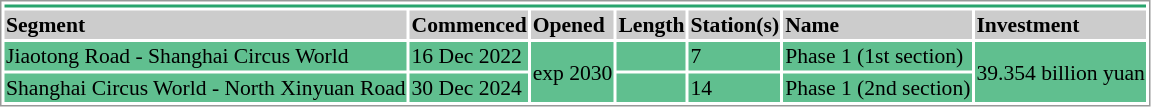<table border=0 style="border:1px solid #999;background-color:white;text-align:left;font-size:90%" class="mw-collapsible">
<tr>
<th colspan="7" style="text-align: center" bgcolor=#28A46D></th>
</tr>
<tr bgcolor=#cccccc>
<th>Segment</th>
<th>Commenced</th>
<th>Opened</th>
<th>Length</th>
<th>Station(s)</th>
<th>Name</th>
<th>Investment</th>
</tr>
<tr bgcolor=#60bf8f>
<td style="text-align: left;">Jiaotong Road - Shanghai Circus World</td>
<td>16 Dec 2022</td>
<td rowspan=2>exp 2030</td>
<td></td>
<td>7</td>
<td style="text-align: left;">Phase 1 (1st section)</td>
<td rowspan=2>39.354 billion yuan</td>
</tr>
<tr bgcolor=#60bf8f>
<td style="text-align: left;">Shanghai Circus World - North Xinyuan Road</td>
<td>30 Dec 2024</td>
<td></td>
<td>14</td>
<td style="text-align: left;">Phase 1 (2nd section)</td>
</tr>
</table>
